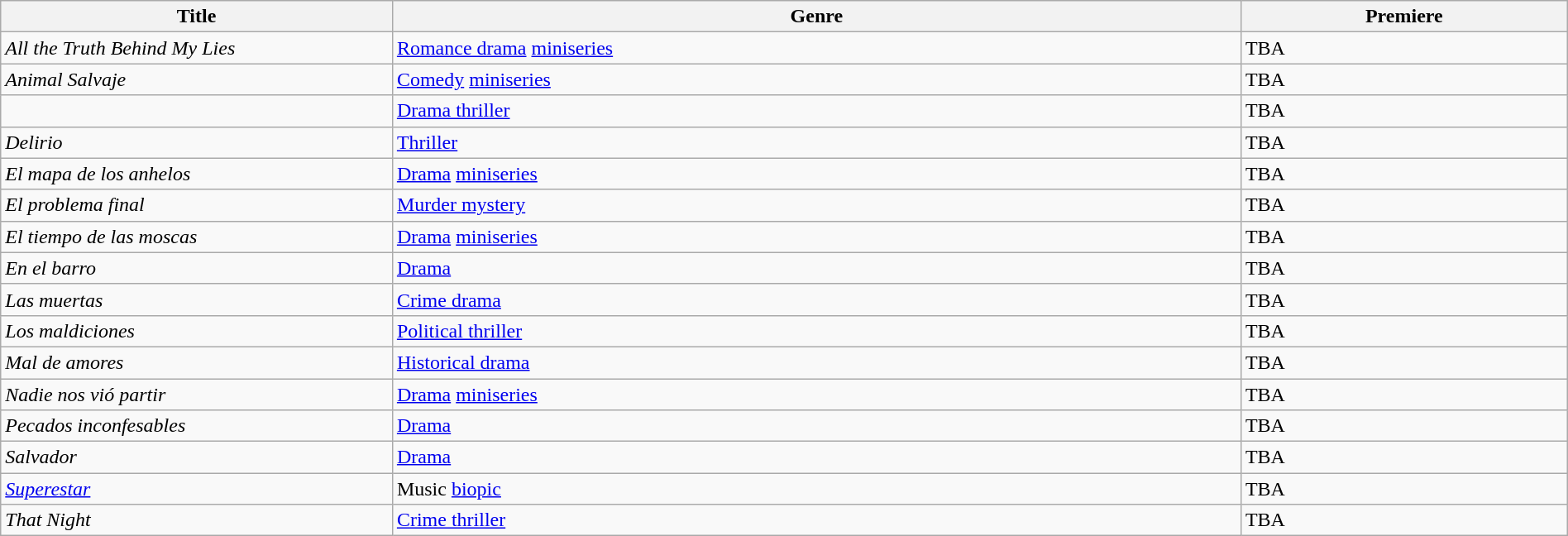<table class="wikitable sortable" style="width:100%;">
<tr>
<th scope="col" style="width:25%;">Title</th>
<th>Genre</th>
<th data-sort-type="date">Premiere</th>
</tr>
<tr>
<td><em>All the Truth Behind My Lies</em></td>
<td><a href='#'>Romance drama</a> <a href='#'>miniseries</a></td>
<td>TBA</td>
</tr>
<tr>
<td><em>Animal Salvaje</em></td>
<td><a href='#'>Comedy</a> <a href='#'>miniseries</a></td>
<td>TBA</td>
</tr>
<tr>
<td><em></em></td>
<td><a href='#'>Drama thriller</a></td>
<td>TBA</td>
</tr>
<tr>
<td><em>Delirio</em></td>
<td><a href='#'>Thriller</a></td>
<td>TBA</td>
</tr>
<tr>
<td><em>El mapa de los anhelos</em></td>
<td><a href='#'>Drama</a> <a href='#'>miniseries</a></td>
<td>TBA</td>
</tr>
<tr>
<td><em>El problema final</em></td>
<td><a href='#'>Murder mystery</a></td>
<td>TBA</td>
</tr>
<tr>
<td><em>El tiempo de las moscas</em></td>
<td><a href='#'>Drama</a> <a href='#'>miniseries</a></td>
<td>TBA</td>
</tr>
<tr>
<td><em>En el barro</em></td>
<td><a href='#'>Drama</a></td>
<td>TBA</td>
</tr>
<tr>
<td><em>Las muertas</em></td>
<td><a href='#'>Crime drama</a></td>
<td>TBA</td>
</tr>
<tr>
<td><em>Los maldiciones</em></td>
<td><a href='#'>Political thriller</a></td>
<td>TBA</td>
</tr>
<tr>
<td><em>Mal de amores</em></td>
<td><a href='#'>Historical drama</a></td>
<td>TBA</td>
</tr>
<tr>
<td><em>Nadie nos vió partir</em></td>
<td><a href='#'>Drama</a> <a href='#'>miniseries</a></td>
<td>TBA</td>
</tr>
<tr>
<td><em>Pecados inconfesables</em></td>
<td><a href='#'>Drama</a></td>
<td>TBA</td>
</tr>
<tr>
<td><em>Salvador</em></td>
<td><a href='#'>Drama</a></td>
<td>TBA</td>
</tr>
<tr>
<td><em><a href='#'>Superestar</a></em></td>
<td>Music <a href='#'>biopic</a></td>
<td>TBA</td>
</tr>
<tr>
<td><em>That Night</em></td>
<td><a href='#'>Crime thriller</a></td>
<td>TBA</td>
</tr>
</table>
